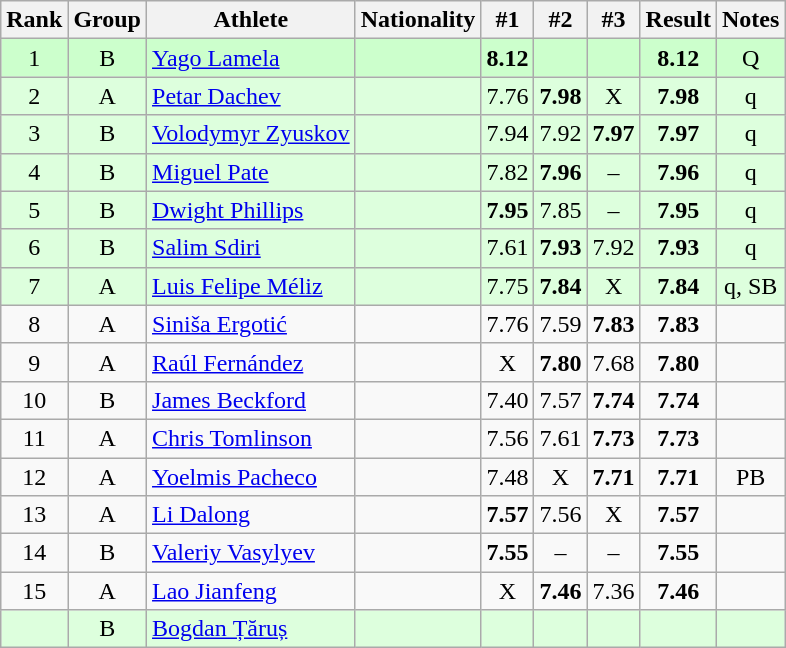<table class="wikitable sortable" style="text-align:center">
<tr>
<th>Rank</th>
<th>Group</th>
<th>Athlete</th>
<th>Nationality</th>
<th>#1</th>
<th>#2</th>
<th>#3</th>
<th>Result</th>
<th>Notes</th>
</tr>
<tr bgcolor=ccffcc>
<td>1</td>
<td>B</td>
<td align=left><a href='#'>Yago Lamela</a></td>
<td align=left></td>
<td><strong>8.12</strong></td>
<td></td>
<td></td>
<td><strong>8.12</strong></td>
<td>Q</td>
</tr>
<tr bgcolor=ddffdd>
<td>2</td>
<td>A</td>
<td align=left><a href='#'>Petar Dachev</a></td>
<td align=left></td>
<td>7.76</td>
<td><strong>7.98</strong></td>
<td>X</td>
<td><strong>7.98</strong></td>
<td>q</td>
</tr>
<tr bgcolor=ddffdd>
<td>3</td>
<td>B</td>
<td align=left><a href='#'>Volodymyr Zyuskov</a></td>
<td align=left></td>
<td>7.94</td>
<td>7.92</td>
<td><strong>7.97</strong></td>
<td><strong>7.97</strong></td>
<td>q</td>
</tr>
<tr bgcolor=ddffdd>
<td>4</td>
<td>B</td>
<td align=left><a href='#'>Miguel Pate</a></td>
<td align=left></td>
<td>7.82</td>
<td><strong>7.96</strong></td>
<td>–</td>
<td><strong>7.96</strong></td>
<td>q</td>
</tr>
<tr bgcolor=ddffdd>
<td>5</td>
<td>B</td>
<td align=left><a href='#'>Dwight Phillips</a></td>
<td align=left></td>
<td><strong>7.95</strong></td>
<td>7.85</td>
<td>–</td>
<td><strong>7.95</strong></td>
<td>q</td>
</tr>
<tr bgcolor=ddffdd>
<td>6</td>
<td>B</td>
<td align=left><a href='#'>Salim Sdiri</a></td>
<td align=left></td>
<td>7.61</td>
<td><strong>7.93</strong></td>
<td>7.92</td>
<td><strong>7.93</strong></td>
<td>q</td>
</tr>
<tr bgcolor=ddffdd>
<td>7</td>
<td>A</td>
<td align=left><a href='#'>Luis Felipe Méliz</a></td>
<td align=left></td>
<td>7.75</td>
<td><strong>7.84</strong></td>
<td>X</td>
<td><strong>7.84</strong></td>
<td>q, SB</td>
</tr>
<tr>
<td>8</td>
<td>A</td>
<td align=left><a href='#'>Siniša Ergotić</a></td>
<td align=left></td>
<td>7.76</td>
<td>7.59</td>
<td><strong>7.83</strong></td>
<td><strong>7.83</strong></td>
<td></td>
</tr>
<tr>
<td>9</td>
<td>A</td>
<td align=left><a href='#'>Raúl Fernández</a></td>
<td align=left></td>
<td>X</td>
<td><strong>7.80</strong></td>
<td>7.68</td>
<td><strong>7.80</strong></td>
<td></td>
</tr>
<tr>
<td>10</td>
<td>B</td>
<td align=left><a href='#'>James Beckford</a></td>
<td align=left></td>
<td>7.40</td>
<td>7.57</td>
<td><strong>7.74</strong></td>
<td><strong>7.74</strong></td>
<td></td>
</tr>
<tr>
<td>11</td>
<td>A</td>
<td align=left><a href='#'>Chris Tomlinson</a></td>
<td align=left></td>
<td>7.56</td>
<td>7.61</td>
<td><strong>7.73</strong></td>
<td><strong>7.73</strong></td>
<td></td>
</tr>
<tr>
<td>12</td>
<td>A</td>
<td align=left><a href='#'>Yoelmis Pacheco</a></td>
<td align=left></td>
<td>7.48</td>
<td>X</td>
<td><strong>7.71</strong></td>
<td><strong>7.71</strong></td>
<td>PB</td>
</tr>
<tr>
<td>13</td>
<td>A</td>
<td align=left><a href='#'>Li Dalong</a></td>
<td align=left></td>
<td><strong>7.57</strong></td>
<td>7.56</td>
<td>X</td>
<td><strong>7.57</strong></td>
<td></td>
</tr>
<tr>
<td>14</td>
<td>B</td>
<td align=left><a href='#'>Valeriy Vasylyev</a></td>
<td align=left></td>
<td><strong>7.55</strong></td>
<td>–</td>
<td>–</td>
<td><strong>7.55</strong></td>
<td></td>
</tr>
<tr>
<td>15</td>
<td>A</td>
<td align=left><a href='#'>Lao Jianfeng</a></td>
<td align=left></td>
<td>X</td>
<td><strong>7.46</strong></td>
<td>7.36</td>
<td><strong>7.46</strong></td>
<td></td>
</tr>
<tr bgcolor=ddffdd>
<td></td>
<td>B</td>
<td align=left><a href='#'>Bogdan Țăruș</a></td>
<td align=left></td>
<td></td>
<td></td>
<td></td>
<td><strong></strong></td>
<td></td>
</tr>
</table>
